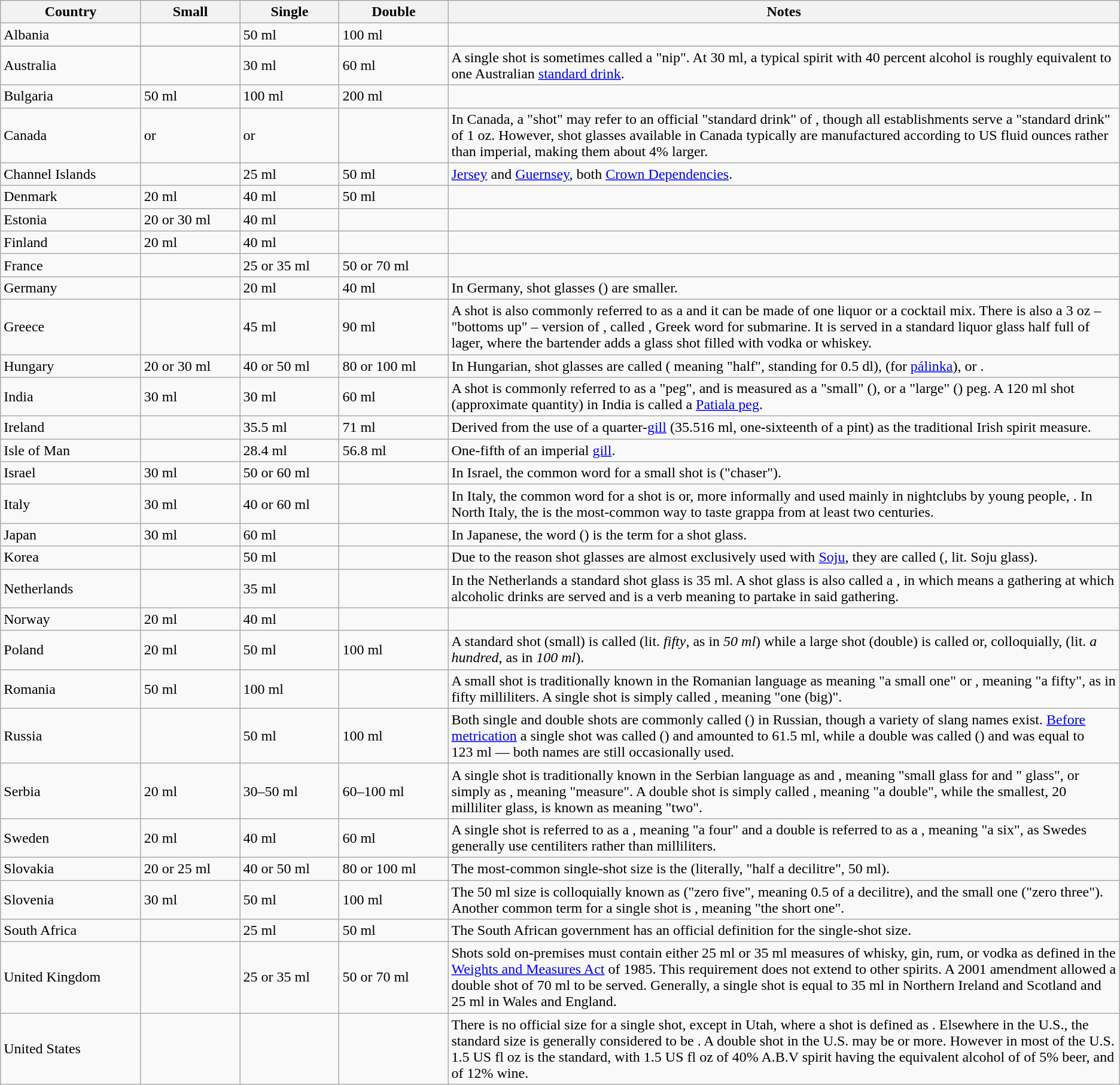<table class="wikitable sortable">
<tr>
<th>Country</th>
<th>Small</th>
<th>Single</th>
<th>Double</th>
<th style="width:60%;">Notes</th>
</tr>
<tr>
<td>Albania</td>
<td></td>
<td>50 ml</td>
<td>100 ml</td>
<td></td>
</tr>
<tr>
</tr>
<tr>
<td>Australia</td>
<td></td>
<td>30 ml</td>
<td>60 ml</td>
<td>A single shot is sometimes called a "nip". At 30 ml, a typical spirit with 40 percent alcohol is roughly equivalent to one Australian <a href='#'>standard drink</a>.</td>
</tr>
<tr>
<td>Bulgaria</td>
<td>50 ml</td>
<td>100 ml</td>
<td>200 ml</td>
<td></td>
</tr>
<tr>
<td>Canada</td>
<td> or </td>
<td> or </td>
<td></td>
<td>In Canada, a "shot" may refer to an official "standard drink" of , though all establishments serve a "standard drink" of 1 oz. However, shot glasses available in Canada typically are manufactured according to US fluid ounces rather than imperial, making them about 4% larger.</td>
</tr>
<tr>
<td>Channel Islands</td>
<td></td>
<td>25 ml</td>
<td>50 ml</td>
<td><a href='#'>Jersey</a> and <a href='#'>Guernsey</a>, both <a href='#'>Crown Dependencies</a>.</td>
</tr>
<tr>
<td>Denmark</td>
<td>20 ml</td>
<td>40 ml</td>
<td>50 ml</td>
<td></td>
</tr>
<tr>
<td>Estonia</td>
<td>20 or 30 ml</td>
<td>40 ml</td>
<td></td>
<td></td>
</tr>
<tr>
<td>Finland</td>
<td>20 ml</td>
<td>40 ml</td>
<td></td>
</tr>
<tr>
<td>France</td>
<td></td>
<td>25 or 35 ml</td>
<td>50 or 70 ml</td>
<td></td>
</tr>
<tr>
<td>Germany</td>
<td></td>
<td>20 ml</td>
<td>40 ml</td>
<td>In Germany, shot glasses () are smaller.</td>
</tr>
<tr>
<td>Greece</td>
<td></td>
<td>45 ml</td>
<td>90 ml</td>
<td>A shot is also commonly referred to as a  and it can be made of one liquor or a cocktail mix. There is also a 3 oz – "bottoms up" – version of , called , Greek word for submarine. It is served in a standard liquor glass half full of lager, where the bartender adds a glass shot filled with vodka or whiskey.</td>
</tr>
<tr>
<td>Hungary</td>
<td>20 or 30 ml</td>
<td>40 or 50 ml</td>
<td>80 or 100 ml</td>
<td>In Hungarian, shot glasses are called  ( meaning "half", standing for 0.5 dl),  (for <a href='#'>pálinka</a>),  or .</td>
</tr>
<tr>
<td>India</td>
<td>30 ml</td>
<td>30 ml</td>
<td>60 ml</td>
<td>A shot is commonly referred to as a "peg", and is measured as a "small" (), or a "large" () peg. A 120 ml shot (approximate quantity) in India is called a <a href='#'>Patiala peg</a>.</td>
</tr>
<tr>
<td>Ireland</td>
<td></td>
<td>35.5 ml</td>
<td>71 ml</td>
<td>Derived from the use of a quarter-<a href='#'>gill</a> (35.516 ml, one-sixteenth of a pint) as the traditional Irish spirit measure.</td>
</tr>
<tr>
<td>Isle of Man</td>
<td></td>
<td>28.4 ml</td>
<td>56.8 ml</td>
<td>One-fifth of an imperial <a href='#'>gill</a>.</td>
</tr>
<tr>
<td>Israel</td>
<td>30 ml</td>
<td>50 or 60 ml</td>
<td></td>
<td>In Israel, the common word for a small shot is  ("chaser").</td>
</tr>
<tr>
<td>Italy</td>
<td>30 ml</td>
<td>40 or 60 ml</td>
<td></td>
<td>In Italy, the common word for a shot is  or, more informally and used mainly in nightclubs by young people, . In North Italy, the  is the most-common way to taste grappa from at least two centuries.</td>
</tr>
<tr>
<td>Japan</td>
<td>30 ml</td>
<td>60 ml</td>
<td></td>
<td>In Japanese, the word  () is the term for a shot glass.</td>
</tr>
<tr>
<td>Korea</td>
<td></td>
<td>50 ml</td>
<td></td>
<td>Due to the reason shot glasses are almost exclusively used with <a href='#'>Soju</a>, they are called  (, lit. Soju glass).</td>
</tr>
<tr>
<td>Netherlands</td>
<td></td>
<td>35 ml</td>
<td></td>
<td>In the Netherlands a standard shot glass is 35 ml. A shot glass is also called a , in which  means a gathering at which alcoholic drinks are served and  is a verb meaning to partake in said gathering.</td>
</tr>
<tr>
<td>Norway</td>
<td>20 ml</td>
<td>40 ml</td>
<td></td>
<td></td>
</tr>
<tr>
<td>Poland</td>
<td>20 ml</td>
<td>50 ml</td>
<td>100 ml</td>
<td>A standard shot (small) is called  (lit. <em>fifty</em>, as in <em>50 ml</em>) while a large shot (double) is called  or, colloquially,  (lit. <em>a hundred</em>, as in <em>100 ml</em>).</td>
</tr>
<tr>
<td>Romania</td>
<td>50 ml</td>
<td>100 ml</td>
<td></td>
<td>A small shot is traditionally known in the Romanian language as  meaning "a small one" or , meaning "a fifty", as in fifty milliliters. A single shot is simply called , meaning "one (big)".</td>
</tr>
<tr>
<td>Russia</td>
<td></td>
<td>50 ml</td>
<td>100 ml</td>
<td>Both single and double shots are commonly called  () in Russian, though a variety of slang names exist. <a href='#'>Before metrication</a> a single shot was called  () and amounted to 61.5 ml, while a double was called  () and was equal to 123 ml — both names are still occasionally used.</td>
</tr>
<tr>
<td>Serbia</td>
<td>20 ml</td>
<td>30–50 ml</td>
<td>60–100 ml</td>
<td>A single shot is traditionally known in the Serbian language as  and , meaning "small glass for  and " glass", or simply as , meaning "measure". A double shot is simply called , meaning "a double", while the smallest, 20 milliliter glass, is known as  meaning "two".</td>
</tr>
<tr>
<td>Sweden</td>
<td>20 ml</td>
<td>40 ml</td>
<td>60 ml</td>
<td>A single shot is referred to as a , meaning "a four" and a double is referred to as a , meaning "a six", as Swedes generally use centiliters rather than milliliters.</td>
</tr>
<tr>
<td>Slovakia</td>
<td>20 or 25 ml</td>
<td>40 or 50 ml</td>
<td>80 or 100 ml</td>
<td>The most-common single-shot size is the  (literally, "half a decilitre", 50 ml).</td>
</tr>
<tr>
<td>Slovenia</td>
<td>30 ml</td>
<td>50 ml</td>
<td>100 ml</td>
<td>The 50 ml size is colloquially known as  ("zero five", meaning 0.5 of a decilitre), and the small one  ("zero three"). Another common term for a single shot is , meaning "the short one".</td>
</tr>
<tr>
<td>South Africa</td>
<td></td>
<td>25 ml</td>
<td>50 ml</td>
<td>The South African government has an official definition for the single-shot size.</td>
</tr>
<tr>
<td>United Kingdom</td>
<td></td>
<td>25 or 35 ml</td>
<td>50 or 70 ml</td>
<td>Shots sold on-premises must contain either 25 ml or 35 ml measures of whisky, gin, rum, or vodka as defined in the <a href='#'>Weights and Measures Act</a> of 1985. This requirement does not extend to other spirits. A 2001 amendment allowed a double shot of 70 ml to be served. Generally, a single shot is equal to 35 ml in Northern Ireland and Scotland and 25 ml in Wales and England.</td>
</tr>
<tr>
<td>United States</td>
<td></td>
<td></td>
<td></td>
<td>There is no official size for a single shot, except in Utah, where a shot is defined as . Elsewhere in the U.S., the standard size is generally considered to be . A double shot in the U.S. may be  or more. However in most of the U.S. 1.5 US fl oz is the standard, with 1.5 US fl oz of 40% A.B.V spirit having the equivalent alcohol of  of 5% beer, and  of 12% wine.</td>
</tr>
</table>
